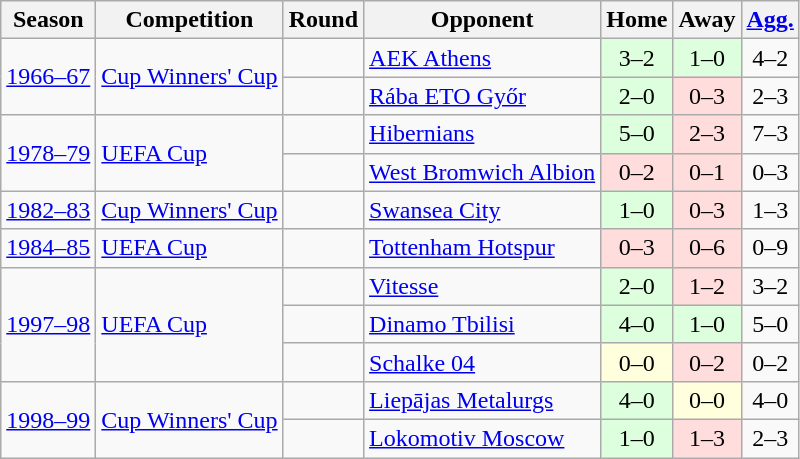<table class="wikitable collapsible collapsed" style="text-align: center;">
<tr>
<th>Season</th>
<th>Competition</th>
<th>Round</th>
<th>Opponent</th>
<th>Home</th>
<th>Away</th>
<th><a href='#'>Agg.</a></th>
</tr>
<tr>
<td rowspan=2><a href='#'>1966–67</a></td>
<td rowspan=2 align="left"><a href='#'>Cup Winners' Cup</a></td>
<td></td>
<td align="left"> <a href='#'>AEK Athens</a></td>
<td bgcolor="#ddffdd">3–2</td>
<td bgcolor="#ddffdd">1–0</td>
<td>4–2</td>
</tr>
<tr>
<td></td>
<td align="left"> <a href='#'>Rába ETO Győr</a></td>
<td bgcolor="#ddffdd">2–0</td>
<td bgcolor="#ffdddd">0–3</td>
<td>2–3</td>
</tr>
<tr>
<td rowspan=2><a href='#'>1978–79</a></td>
<td rowspan=2 align="left"><a href='#'>UEFA Cup</a></td>
<td></td>
<td align="left"> <a href='#'>Hibernians</a></td>
<td bgcolor="#ddffdd">5–0</td>
<td bgcolor="#ffdddd">2–3</td>
<td>7–3</td>
</tr>
<tr>
<td></td>
<td align="left"> <a href='#'>West Bromwich Albion</a></td>
<td bgcolor="#ffdddd">0–2</td>
<td bgcolor="#ffdddd">0–1</td>
<td>0–3</td>
</tr>
<tr>
<td><a href='#'>1982–83</a></td>
<td align="left"><a href='#'>Cup Winners' Cup</a></td>
<td></td>
<td align="left"> <a href='#'>Swansea City</a></td>
<td bgcolor="#ddffdd">1–0</td>
<td bgcolor="#ffdddd">0–3</td>
<td>1–3</td>
</tr>
<tr>
<td><a href='#'>1984–85</a></td>
<td align="left"><a href='#'>UEFA Cup</a></td>
<td></td>
<td align="left"> <a href='#'>Tottenham Hotspur</a></td>
<td bgcolor="#ffdddd">0–3</td>
<td bgcolor="#ffdddd">0–6</td>
<td>0–9</td>
</tr>
<tr>
<td rowspan=3><a href='#'>1997–98</a></td>
<td rowspan=3 align="left"><a href='#'>UEFA Cup</a></td>
<td></td>
<td align="left"> <a href='#'>Vitesse</a></td>
<td bgcolor="#ddffdd">2–0</td>
<td bgcolor="#ffdddd">1–2</td>
<td>3–2</td>
</tr>
<tr>
<td></td>
<td align="left"> <a href='#'>Dinamo Tbilisi</a></td>
<td bgcolor="#ddffdd">4–0</td>
<td bgcolor="#ddffdd">1–0</td>
<td>5–0</td>
</tr>
<tr>
<td></td>
<td align="left"> <a href='#'>Schalke 04</a></td>
<td bgcolor="#ffffdd">0–0</td>
<td bgcolor="#ffdddd">0–2</td>
<td>0–2</td>
</tr>
<tr>
<td rowspan=2><a href='#'>1998–99</a></td>
<td rowspan=2 align="left"><a href='#'>Cup Winners' Cup</a></td>
<td></td>
<td align="left"> <a href='#'>Liepājas Metalurgs</a></td>
<td bgcolor="#ddffdd">4–0</td>
<td bgcolor="#ffffdd">0–0</td>
<td>4–0</td>
</tr>
<tr>
<td></td>
<td align="left"> <a href='#'>Lokomotiv Moscow</a></td>
<td bgcolor="#ddffdd">1–0</td>
<td bgcolor="#ffdddd">1–3</td>
<td>2–3</td>
</tr>
</table>
